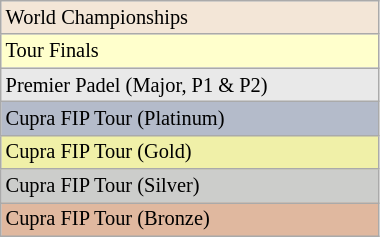<table class=wikitable style=font-size:85%;width:20%>
<tr bgcolor=#F3E6D7>
<td>World Championships</td>
</tr>
<tr bgcolor=#ffffcc>
<td>Tour Finals</td>
</tr>
<tr bgcolor=#E9E9E9>
<td>Premier Padel (Major, P1 & P2)</td>
</tr>
<tr bgcolor=#b4bbca>
<td>Cupra FIP Tour (Platinum)</td>
</tr>
<tr bgcolor=#f0f0a8>
<td>Cupra FIP Tour (Gold)</td>
</tr>
<tr bgcolor=#cccdcb>
<td>Cupra FIP Tour (Silver)</td>
</tr>
<tr bgcolor=#e0b89f>
<td>Cupra FIP Tour (Bronze)</td>
</tr>
</table>
